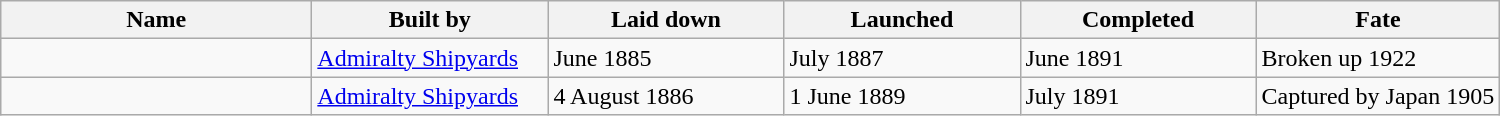<table class="wikitable">
<tr>
<th width="200">Name</th>
<th width="150">Built by</th>
<th width="150">Laid down</th>
<th width="150">Launched</th>
<th width="150">Completed</th>
<th>Fate</th>
</tr>
<tr>
<td></td>
<td><a href='#'>Admiralty Shipyards</a></td>
<td>June 1885</td>
<td>July 1887</td>
<td>June 1891</td>
<td>Broken up 1922</td>
</tr>
<tr>
<td></td>
<td><a href='#'>Admiralty Shipyards</a></td>
<td>4 August 1886</td>
<td>1 June 1889</td>
<td>July 1891</td>
<td>Captured by Japan 1905</td>
</tr>
</table>
